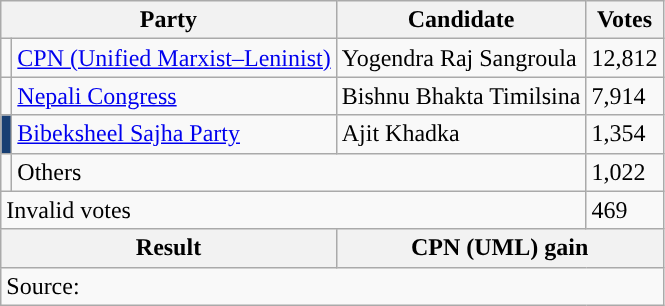<table class="wikitable">
<tr>
<th colspan="2">Party</th>
<th>Candidate</th>
<th>Votes</th>
</tr>
<tr>
<td style="background-color:"></td>
<td><a href='#'>CPN (Unified Marxist–Leninist)</a></td>
<td>Yogendra Raj Sangroula</td>
<td>12,812</td>
</tr>
<tr>
<td style="background-color:"></td>
<td><a href='#'>Nepali Congress</a></td>
<td>Bishnu Bhakta Timilsina</td>
<td>7,914</td>
</tr>
<tr>
<td style="background-color:#183F73"></td>
<td><a href='#'>Bibeksheel Sajha Party</a></td>
<td>Ajit Khadka</td>
<td>1,354</td>
</tr>
<tr>
<td></td>
<td colspan="2">Others</td>
<td>1,022</td>
</tr>
<tr>
<td colspan="3">Invalid votes</td>
<td>469</td>
</tr>
<tr>
<th colspan="2">Result</th>
<th colspan="2">CPN (UML) gain</th>
</tr>
<tr>
<td colspan="4">Source: </td>
</tr>
</table>
